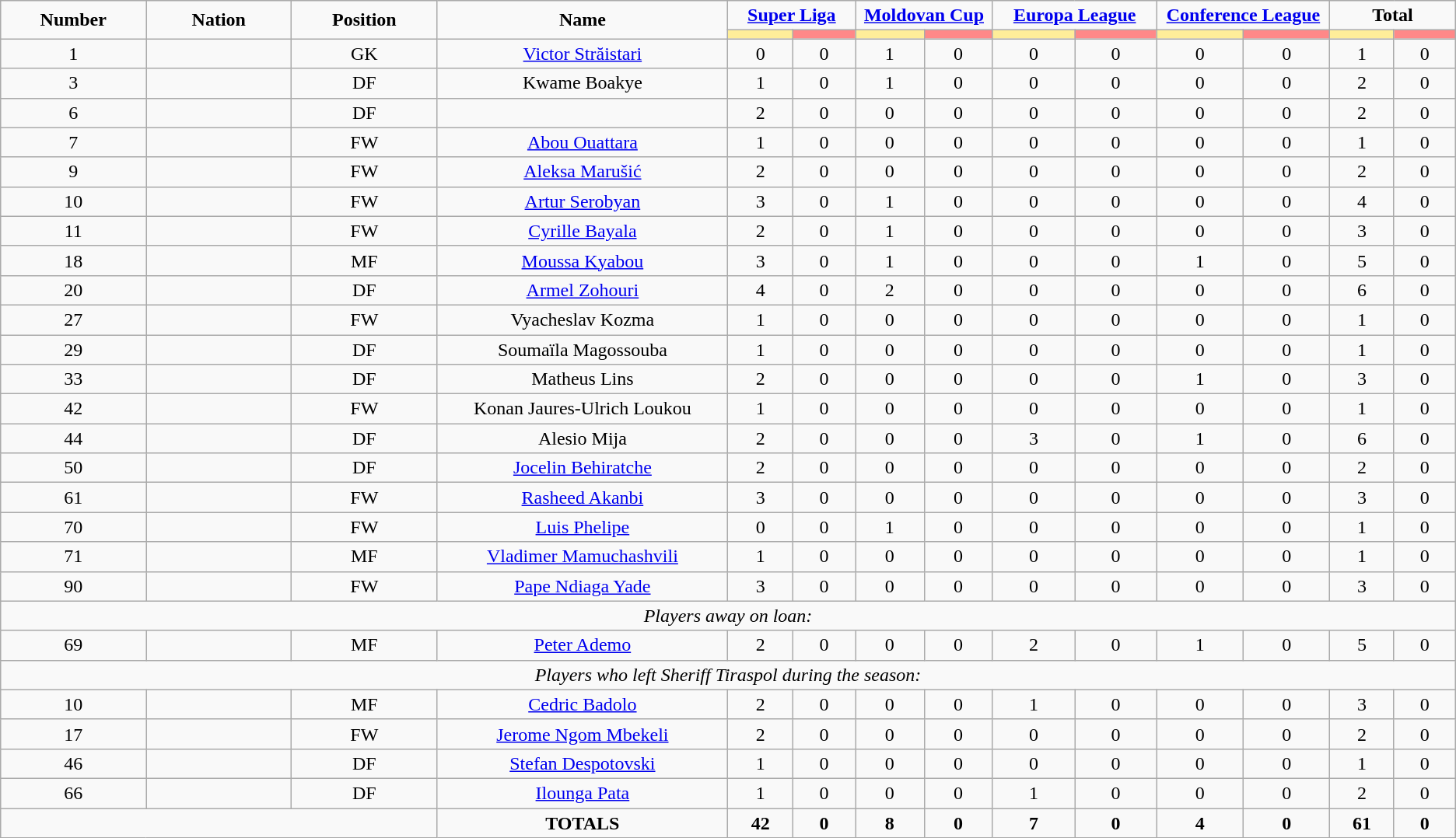<table class="wikitable" style="font-size: 100%; text-align: center;">
<tr>
<td rowspan="2" width="10%" align="center"><strong>Number</strong></td>
<td rowspan="2" width="10%" align="center"><strong>Nation</strong></td>
<td rowspan="2" width="10%" align="center"><strong>Position</strong></td>
<td rowspan="2" width="20%" align="center"><strong>Name</strong></td>
<td colspan="2" align="center"><strong><a href='#'>Super Liga</a></strong></td>
<td colspan="2" align="center"><strong><a href='#'>Moldovan Cup</a></strong></td>
<td colspan="2" align="center"><strong><a href='#'>Europa League</a></strong></td>
<td colspan="2" align="center"><strong><a href='#'>Conference League</a></strong></td>
<td colspan="2" align="center"><strong>Total</strong></td>
</tr>
<tr>
<th width=60 style="background: #FFEE99"></th>
<th width=60 style="background: #FF8888"></th>
<th width=60 style="background: #FFEE99"></th>
<th width=60 style="background: #FF8888"></th>
<th width=80 style="background: #FFEE99"></th>
<th width=80 style="background: #FF8888"></th>
<th width=80 style="background: #FFEE99"></th>
<th width=80 style="background: #FF8888"></th>
<th width=60 style="background: #FFEE99"></th>
<th width=60 style="background: #FF8888"></th>
</tr>
<tr>
<td>1</td>
<td></td>
<td>GK</td>
<td><a href='#'>Victor Străistari</a></td>
<td>0</td>
<td>0</td>
<td>1</td>
<td>0</td>
<td>0</td>
<td>0</td>
<td>0</td>
<td>0</td>
<td>1</td>
<td>0</td>
</tr>
<tr>
<td>3</td>
<td></td>
<td>DF</td>
<td>Kwame Boakye</td>
<td>1</td>
<td>0</td>
<td>1</td>
<td>0</td>
<td>0</td>
<td>0</td>
<td>0</td>
<td>0</td>
<td>2</td>
<td>0</td>
</tr>
<tr>
<td>6</td>
<td></td>
<td>DF</td>
<td></td>
<td>2</td>
<td>0</td>
<td>0</td>
<td>0</td>
<td>0</td>
<td>0</td>
<td>0</td>
<td>0</td>
<td>2</td>
<td>0</td>
</tr>
<tr>
<td>7</td>
<td></td>
<td>FW</td>
<td><a href='#'>Abou Ouattara</a></td>
<td>1</td>
<td>0</td>
<td>0</td>
<td>0</td>
<td>0</td>
<td>0</td>
<td>0</td>
<td>0</td>
<td>1</td>
<td>0</td>
</tr>
<tr>
<td>9</td>
<td></td>
<td>FW</td>
<td><a href='#'>Aleksa Marušić</a></td>
<td>2</td>
<td>0</td>
<td>0</td>
<td>0</td>
<td>0</td>
<td>0</td>
<td>0</td>
<td>0</td>
<td>2</td>
<td>0</td>
</tr>
<tr>
<td>10</td>
<td></td>
<td>FW</td>
<td><a href='#'>Artur Serobyan</a></td>
<td>3</td>
<td>0</td>
<td>1</td>
<td>0</td>
<td>0</td>
<td>0</td>
<td>0</td>
<td>0</td>
<td>4</td>
<td>0</td>
</tr>
<tr>
<td>11</td>
<td></td>
<td>FW</td>
<td><a href='#'>Cyrille Bayala</a></td>
<td>2</td>
<td>0</td>
<td>1</td>
<td>0</td>
<td>0</td>
<td>0</td>
<td>0</td>
<td>0</td>
<td>3</td>
<td>0</td>
</tr>
<tr>
<td>18</td>
<td></td>
<td>MF</td>
<td><a href='#'>Moussa Kyabou</a></td>
<td>3</td>
<td>0</td>
<td>1</td>
<td>0</td>
<td>0</td>
<td>0</td>
<td>1</td>
<td>0</td>
<td>5</td>
<td>0</td>
</tr>
<tr>
<td>20</td>
<td></td>
<td>DF</td>
<td><a href='#'>Armel Zohouri</a></td>
<td>4</td>
<td>0</td>
<td>2</td>
<td>0</td>
<td>0</td>
<td>0</td>
<td>0</td>
<td>0</td>
<td>6</td>
<td>0</td>
</tr>
<tr>
<td>27</td>
<td></td>
<td>FW</td>
<td>Vyacheslav Kozma</td>
<td>1</td>
<td>0</td>
<td>0</td>
<td>0</td>
<td>0</td>
<td>0</td>
<td>0</td>
<td>0</td>
<td>1</td>
<td>0</td>
</tr>
<tr>
<td>29</td>
<td></td>
<td>DF</td>
<td>Soumaïla Magossouba</td>
<td>1</td>
<td>0</td>
<td>0</td>
<td>0</td>
<td>0</td>
<td>0</td>
<td>0</td>
<td>0</td>
<td>1</td>
<td>0</td>
</tr>
<tr>
<td>33</td>
<td></td>
<td>DF</td>
<td>Matheus Lins</td>
<td>2</td>
<td>0</td>
<td>0</td>
<td>0</td>
<td>0</td>
<td>0</td>
<td>1</td>
<td>0</td>
<td>3</td>
<td>0</td>
</tr>
<tr>
<td>42</td>
<td></td>
<td>FW</td>
<td>Konan Jaures-Ulrich Loukou</td>
<td>1</td>
<td>0</td>
<td>0</td>
<td>0</td>
<td>0</td>
<td>0</td>
<td>0</td>
<td>0</td>
<td>1</td>
<td>0</td>
</tr>
<tr>
<td>44</td>
<td></td>
<td>DF</td>
<td>Alesio Mija</td>
<td>2</td>
<td>0</td>
<td>0</td>
<td>0</td>
<td>3</td>
<td>0</td>
<td>1</td>
<td>0</td>
<td>6</td>
<td>0</td>
</tr>
<tr>
<td>50</td>
<td></td>
<td>DF</td>
<td><a href='#'>Jocelin Behiratche</a></td>
<td>2</td>
<td>0</td>
<td>0</td>
<td>0</td>
<td>0</td>
<td>0</td>
<td>0</td>
<td>0</td>
<td>2</td>
<td>0</td>
</tr>
<tr>
<td>61</td>
<td></td>
<td>FW</td>
<td><a href='#'>Rasheed Akanbi</a></td>
<td>3</td>
<td>0</td>
<td>0</td>
<td>0</td>
<td>0</td>
<td>0</td>
<td>0</td>
<td>0</td>
<td>3</td>
<td>0</td>
</tr>
<tr>
<td>70</td>
<td></td>
<td>FW</td>
<td><a href='#'>Luis Phelipe</a></td>
<td>0</td>
<td>0</td>
<td>1</td>
<td>0</td>
<td>0</td>
<td>0</td>
<td>0</td>
<td>0</td>
<td>1</td>
<td>0</td>
</tr>
<tr>
<td>71</td>
<td></td>
<td>MF</td>
<td><a href='#'>Vladimer Mamuchashvili</a></td>
<td>1</td>
<td>0</td>
<td>0</td>
<td>0</td>
<td>0</td>
<td>0</td>
<td>0</td>
<td>0</td>
<td>1</td>
<td>0</td>
</tr>
<tr>
<td>90</td>
<td></td>
<td>FW</td>
<td><a href='#'>Pape Ndiaga Yade</a></td>
<td>3</td>
<td>0</td>
<td>0</td>
<td>0</td>
<td>0</td>
<td>0</td>
<td>0</td>
<td>0</td>
<td>3</td>
<td>0</td>
</tr>
<tr>
<td colspan="16"><em>Players away on loan:</em></td>
</tr>
<tr>
<td>69</td>
<td></td>
<td>MF</td>
<td><a href='#'>Peter Ademo</a></td>
<td>2</td>
<td>0</td>
<td>0</td>
<td>0</td>
<td>2</td>
<td>0</td>
<td>1</td>
<td>0</td>
<td>5</td>
<td>0</td>
</tr>
<tr>
<td colspan="16"><em>Players who left Sheriff Tiraspol during the season:</em></td>
</tr>
<tr>
<td>10</td>
<td></td>
<td>MF</td>
<td><a href='#'>Cedric Badolo</a></td>
<td>2</td>
<td>0</td>
<td>0</td>
<td>0</td>
<td>1</td>
<td>0</td>
<td>0</td>
<td>0</td>
<td>3</td>
<td>0</td>
</tr>
<tr>
<td>17</td>
<td></td>
<td>FW</td>
<td><a href='#'>Jerome Ngom Mbekeli</a></td>
<td>2</td>
<td>0</td>
<td>0</td>
<td>0</td>
<td>0</td>
<td>0</td>
<td>0</td>
<td>0</td>
<td>2</td>
<td>0</td>
</tr>
<tr>
<td>46</td>
<td></td>
<td>DF</td>
<td><a href='#'>Stefan Despotovski</a></td>
<td>1</td>
<td>0</td>
<td>0</td>
<td>0</td>
<td>0</td>
<td>0</td>
<td>0</td>
<td>0</td>
<td>1</td>
<td>0</td>
</tr>
<tr>
<td>66</td>
<td></td>
<td>DF</td>
<td><a href='#'>Ilounga Pata</a></td>
<td>1</td>
<td>0</td>
<td>0</td>
<td>0</td>
<td>1</td>
<td>0</td>
<td>0</td>
<td>0</td>
<td>2</td>
<td>0</td>
</tr>
<tr>
<td colspan="3"></td>
<td><strong>TOTALS</strong></td>
<td><strong>42</strong></td>
<td><strong>0</strong></td>
<td><strong>8</strong></td>
<td><strong>0</strong></td>
<td><strong>7</strong></td>
<td><strong>0</strong></td>
<td><strong>4</strong></td>
<td><strong>0</strong></td>
<td><strong>61</strong></td>
<td><strong>0</strong></td>
</tr>
</table>
